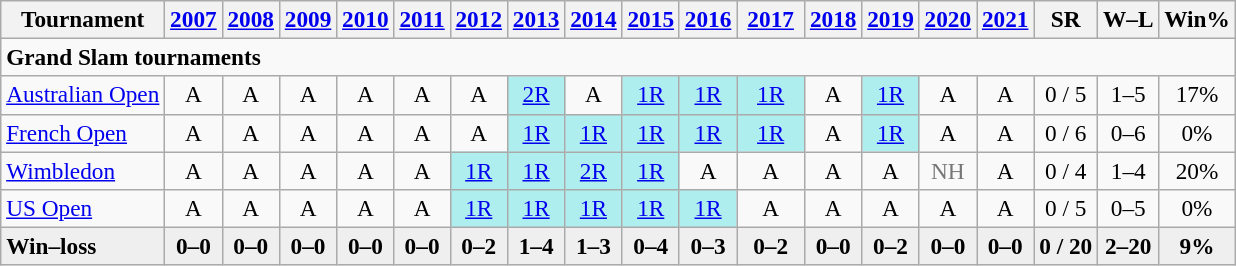<table class=wikitable style=text-align:center;font-size:97%>
<tr>
<th>Tournament</th>
<th><a href='#'>2007</a></th>
<th><a href='#'>2008</a></th>
<th><a href='#'>2009</a></th>
<th><a href='#'>2010</a></th>
<th><a href='#'>2011</a></th>
<th><a href='#'>2012</a></th>
<th><a href='#'>2013</a></th>
<th><a href='#'>2014</a></th>
<th><a href='#'>2015</a></th>
<th><a href='#'>2016</a></th>
<th width=38><a href='#'>2017</a></th>
<th><a href='#'>2018</a></th>
<th><a href='#'>2019</a></th>
<th><a href='#'>2020</a></th>
<th><a href='#'>2021</a></th>
<th>SR</th>
<th>W–L</th>
<th>Win%</th>
</tr>
<tr>
<td colspan=20 align=left><strong>Grand Slam tournaments</strong></td>
</tr>
<tr>
<td align=left><a href='#'>Australian Open</a></td>
<td>A</td>
<td>A</td>
<td>A</td>
<td>A</td>
<td>A</td>
<td>A</td>
<td bgcolor=afeeee><a href='#'>2R</a></td>
<td>A</td>
<td bgcolor=afeeee><a href='#'>1R</a></td>
<td bgcolor=afeeee><a href='#'>1R</a></td>
<td bgcolor=afeeee><a href='#'>1R</a></td>
<td>A</td>
<td bgcolor=afeeee><a href='#'>1R</a></td>
<td>A</td>
<td>A</td>
<td>0 / 5</td>
<td>1–5</td>
<td>17%</td>
</tr>
<tr>
<td align=left><a href='#'>French Open</a></td>
<td>A</td>
<td>A</td>
<td>A</td>
<td>A</td>
<td>A</td>
<td>A</td>
<td bgcolor=afeeee><a href='#'>1R</a></td>
<td bgcolor=afeeee><a href='#'>1R</a></td>
<td bgcolor=afeeee><a href='#'>1R</a></td>
<td bgcolor=afeeee><a href='#'>1R</a></td>
<td bgcolor=afeeee><a href='#'>1R</a></td>
<td>A</td>
<td bgcolor=afeeee><a href='#'>1R</a></td>
<td>A</td>
<td>A</td>
<td>0 / 6</td>
<td>0–6</td>
<td>0%</td>
</tr>
<tr>
<td align=left><a href='#'>Wimbledon</a></td>
<td>A</td>
<td>A</td>
<td>A</td>
<td>A</td>
<td>A</td>
<td bgcolor=afeeee><a href='#'>1R</a></td>
<td bgcolor=afeeee><a href='#'>1R</a></td>
<td bgcolor=afeeee><a href='#'>2R</a></td>
<td bgcolor=afeeee><a href='#'>1R</a></td>
<td>A</td>
<td>A</td>
<td>A</td>
<td>A</td>
<td style=color:#767676>NH</td>
<td>A</td>
<td>0 / 4</td>
<td>1–4</td>
<td>20%</td>
</tr>
<tr>
<td align=left><a href='#'>US Open</a></td>
<td>A</td>
<td>A</td>
<td>A</td>
<td>A</td>
<td>A</td>
<td bgcolor=afeeee><a href='#'>1R</a></td>
<td bgcolor=afeeee><a href='#'>1R</a></td>
<td bgcolor=afeeee><a href='#'>1R</a></td>
<td bgcolor=afeeee><a href='#'>1R</a></td>
<td bgcolor=afeeee><a href='#'>1R</a></td>
<td>A</td>
<td>A</td>
<td>A</td>
<td>A</td>
<td>A</td>
<td>0 / 5</td>
<td>0–5</td>
<td>0%</td>
</tr>
<tr style=font-weight:bold;background:#efefef>
<td style=text-align:left>Win–loss</td>
<td>0–0</td>
<td>0–0</td>
<td>0–0</td>
<td>0–0</td>
<td>0–0</td>
<td>0–2</td>
<td>1–4</td>
<td>1–3</td>
<td>0–4</td>
<td>0–3</td>
<td>0–2</td>
<td>0–0</td>
<td>0–2</td>
<td>0–0</td>
<td>0–0</td>
<td>0 / 20</td>
<td>2–20</td>
<td>9%</td>
</tr>
</table>
